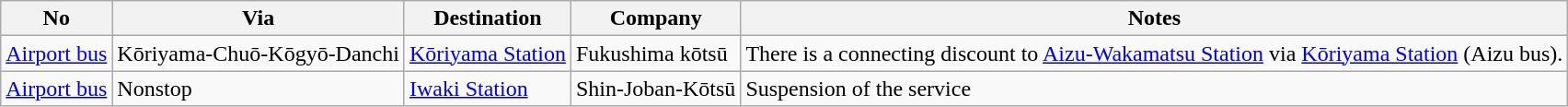<table class="wikitable">
<tr>
<th>No</th>
<th>Via</th>
<th>Destination</th>
<th>Company</th>
<th>Notes</th>
</tr>
<tr>
<td><a href='#'>Airport bus</a></td>
<td>Kōriyama-Chuō-Kōgyō-Danchi</td>
<td><a href='#'>Kōriyama Station</a></td>
<td>Fukushima kōtsū</td>
<td>There is a connecting discount to <a href='#'>Aizu-Wakamatsu Station</a> via <a href='#'>Kōriyama Station</a> (Aizu bus).</td>
</tr>
<tr>
<td><a href='#'>Airport bus</a></td>
<td>Nonstop</td>
<td><a href='#'>Iwaki Station</a></td>
<td>Shin-Joban-Kōtsū</td>
<td>Suspension of the service</td>
</tr>
</table>
